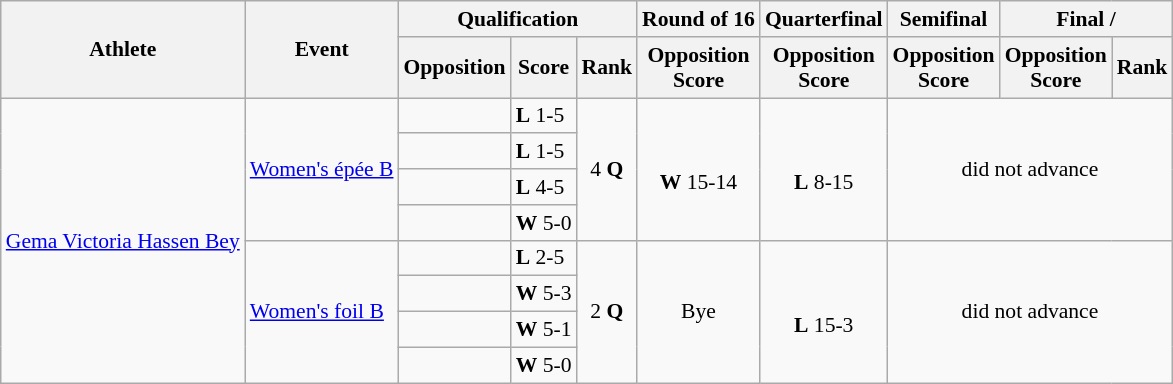<table class=wikitable style="font-size:90%">
<tr>
<th rowspan="2">Athlete</th>
<th rowspan="2">Event</th>
<th colspan="3">Qualification</th>
<th>Round of 16</th>
<th>Quarterfinal</th>
<th>Semifinal</th>
<th colspan="2">Final / </th>
</tr>
<tr>
<th>Opposition</th>
<th>Score</th>
<th>Rank</th>
<th>Opposition<br>Score</th>
<th>Opposition<br>Score</th>
<th>Opposition<br>Score</th>
<th>Opposition<br>Score</th>
<th>Rank</th>
</tr>
<tr>
<td rowspan=8><a href='#'>Gema Victoria Hassen Bey</a></td>
<td rowspan=4><a href='#'>Women's épée B</a></td>
<td></td>
<td><strong>L</strong> 1-5</td>
<td align="center" rowspan=4>4 <strong>Q</strong></td>
<td align="center" rowspan=4><br><strong>W</strong> 15-14</td>
<td align="center" rowspan=4><br><strong>L</strong> 8-15</td>
<td align="center" rowspan=4 colspan=3>did not advance</td>
</tr>
<tr>
<td></td>
<td><strong>L</strong> 1-5</td>
</tr>
<tr>
<td></td>
<td><strong>L</strong> 4-5</td>
</tr>
<tr>
<td></td>
<td><strong>W</strong> 5-0</td>
</tr>
<tr>
<td rowspan=4><a href='#'>Women's foil B</a></td>
<td></td>
<td><strong>L</strong> 2-5</td>
<td align="center" rowspan=4>2 <strong>Q</strong></td>
<td align="center" rowspan=4>Bye</td>
<td align="center" rowspan=4><br><strong>L</strong> 15-3</td>
<td align="center" rowspan=4 colspan=4>did not advance</td>
</tr>
<tr>
<td></td>
<td><strong>W</strong> 5-3</td>
</tr>
<tr>
<td></td>
<td><strong>W</strong> 5-1</td>
</tr>
<tr>
<td></td>
<td><strong>W</strong> 5-0</td>
</tr>
</table>
